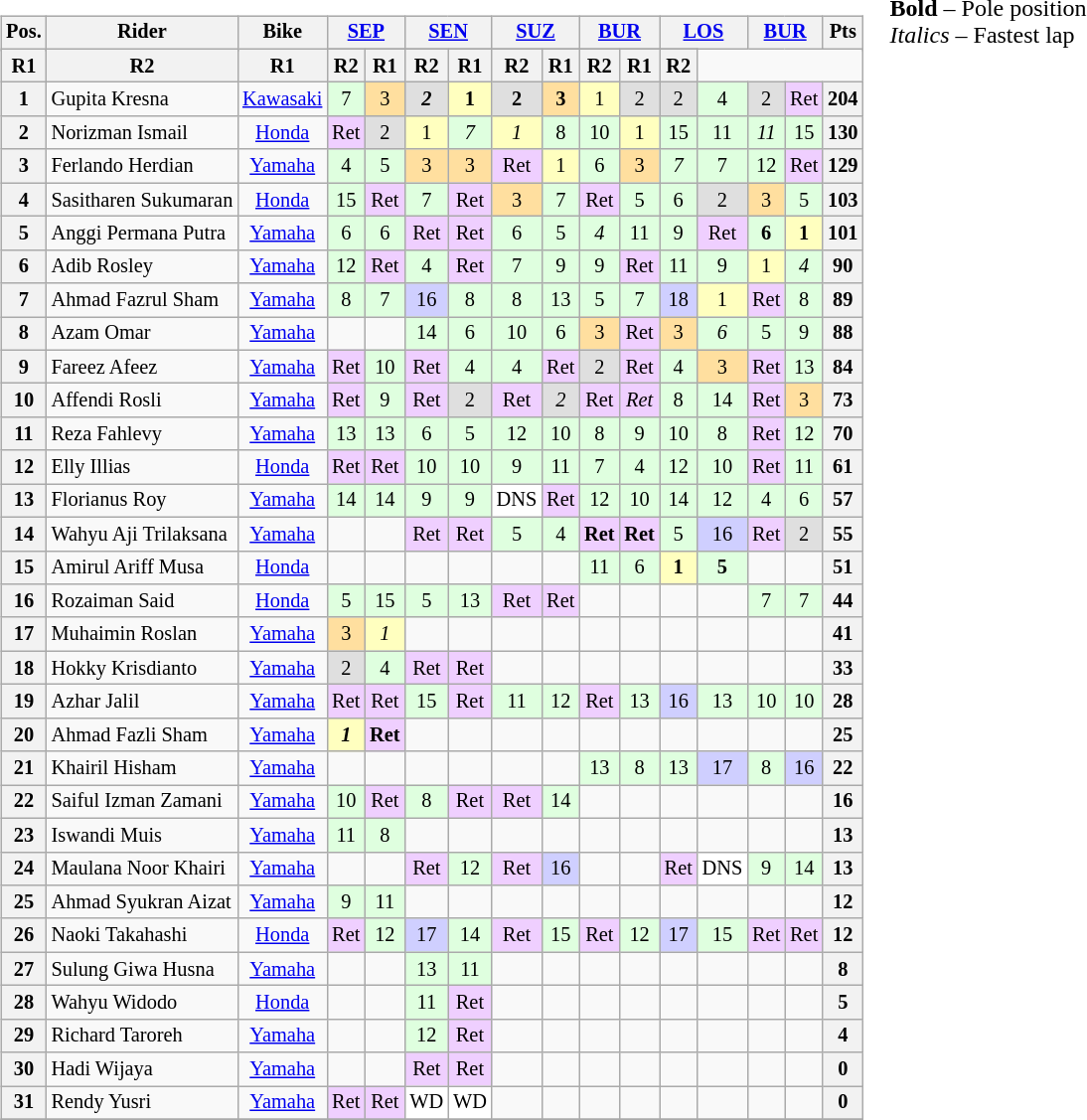<table>
<tr>
<td><br><table class="wikitable" style="font-size:85%; text-align:center;">
<tr>
<th rowspan="2">Pos.</th>
<th rowspan="2">Rider</th>
<th rowspan="2">Bike</th>
<th colspan="2"><a href='#'>SEP</a><br></th>
<th colspan="2"><a href='#'>SEN</a><br></th>
<th colspan="2"><a href='#'>SUZ</a><br></th>
<th colspan="2"><a href='#'>BUR</a><br></th>
<th colspan="2"><a href='#'>LOS</a><br></th>
<th colspan="2"><a href='#'>BUR</a><br></th>
<th rowspan="2">Pts</th>
</tr>
<tr>
</tr>
<tr>
<th>R1</th>
<th>R2</th>
<th>R1</th>
<th>R2</th>
<th>R1</th>
<th>R2</th>
<th>R1</th>
<th>R2</th>
<th>R1</th>
<th>R2</th>
<th>R1</th>
<th>R2</th>
</tr>
<tr>
<th>1</th>
<td align=left> Gupita Kresna</td>
<td><a href='#'>Kawasaki</a></td>
<td style="background:#dfffdf;">7</td>
<td style="background:#ffdf9f;">3</td>
<td style="background:#dfdfdf;"><strong><em>2</em></strong></td>
<td style="background:#ffffbf;"><strong>1</strong></td>
<td style="background:#dfdfdf;"><strong>2</strong></td>
<td style="background:#ffdf9f;"><strong>3</strong></td>
<td style="background:#ffffbf;">1</td>
<td style="background:#dfdfdf;">2</td>
<td style="background:#dfdfdf;">2</td>
<td style="background:#dfffdf;">4</td>
<td style="background:#dfdfdf;">2</td>
<td style="background:#efcfff;">Ret</td>
<th>204</th>
</tr>
<tr>
<th>2</th>
<td align=left> Norizman Ismail</td>
<td><a href='#'>Honda</a></td>
<td style="background:#efcfff;">Ret</td>
<td style="background:#dfdfdf;">2</td>
<td style="background:#ffffbf;">1</td>
<td style="background:#dfffdf;"><em>7</em></td>
<td style="background:#ffffbf;"><em>1</em></td>
<td style="background:#dfffdf;">8</td>
<td style="background:#dfffdf;">10</td>
<td style="background:#ffffbf;">1</td>
<td style="background:#dfffdf;">15</td>
<td style="background:#dfffdf;">11</td>
<td style="background:#dfffdf;"><em>11</em></td>
<td style="background:#dfffdf;">15</td>
<th>130</th>
</tr>
<tr>
<th>3</th>
<td align=left> Ferlando Herdian</td>
<td><a href='#'>Yamaha</a></td>
<td style="background:#dfffdf;">4</td>
<td style="background:#dfffdf;">5</td>
<td style="background:#ffdf9f;">3</td>
<td style="background:#ffdf9f;">3</td>
<td style="background:#efcfff;">Ret</td>
<td style="background:#ffffbf;">1</td>
<td style="background:#dfffdf;">6</td>
<td style="background:#ffdf9f;">3</td>
<td style="background:#dfffdf;"><em>7</em></td>
<td style="background:#dfffdf;">7</td>
<td style="background:#dfffdf;">12</td>
<td style="background:#efcfff;">Ret</td>
<th>129</th>
</tr>
<tr>
<th>4</th>
<td align=left> Sasitharen Sukumaran</td>
<td><a href='#'>Honda</a></td>
<td style="background:#dfffdf;">15</td>
<td style="background:#efcfff;">Ret</td>
<td style="background:#dfffdf;">7</td>
<td style="background:#efcfff;">Ret</td>
<td style="background:#ffdf9f;">3</td>
<td style="background:#dfffdf;">7</td>
<td style="background:#efcfff;">Ret</td>
<td style="background:#dfffdf;">5</td>
<td style="background:#dfffdf;">6</td>
<td style="background:#dfdfdf;">2</td>
<td style="background:#ffdf9f;">3</td>
<td style="background:#dfffdf;">5</td>
<th>103</th>
</tr>
<tr>
<th>5</th>
<td align=left> Anggi Permana Putra</td>
<td><a href='#'>Yamaha</a></td>
<td style="background:#dfffdf;">6</td>
<td style="background:#dfffdf;">6</td>
<td style="background:#efcfff;">Ret</td>
<td style="background:#efcfff;">Ret</td>
<td style="background:#dfffdf;">6</td>
<td style="background:#dfffdf;">5</td>
<td style="background:#dfffdf;"><em>4</em></td>
<td style="background:#dfffdf;">11</td>
<td style="background:#dfffdf;">9</td>
<td style="background:#efcfff;">Ret</td>
<td style="background:#dfffdf;"><strong>6</strong></td>
<td style="background:#ffffbf;"><strong>1</strong></td>
<th>101</th>
</tr>
<tr>
<th>6</th>
<td align=left> Adib Rosley</td>
<td><a href='#'>Yamaha</a></td>
<td style="background:#dfffdf;">12</td>
<td style="background:#efcfff;">Ret</td>
<td style="background:#dfffdf;">4</td>
<td style="background:#efcfff;">Ret</td>
<td style="background:#dfffdf;">7</td>
<td style="background:#dfffdf;">9</td>
<td style="background:#dfffdf;">9</td>
<td style="background:#efcfff;">Ret</td>
<td style="background:#dfffdf;">11</td>
<td style="background:#dfffdf;">9</td>
<td style="background:#ffffbf;">1</td>
<td style="background:#dfffdf;"><em>4</em></td>
<th>90</th>
</tr>
<tr>
<th>7</th>
<td align=left> Ahmad Fazrul Sham</td>
<td><a href='#'>Yamaha</a></td>
<td style="background:#dfffdf;">8</td>
<td style="background:#dfffdf;">7</td>
<td style="background:#cfcfff;">16</td>
<td style="background:#dfffdf;">8</td>
<td style="background:#dfffdf;">8</td>
<td style="background:#dfffdf;">13</td>
<td style="background:#dfffdf;">5</td>
<td style="background:#dfffdf;">7</td>
<td style="background:#cfcfff;">18</td>
<td style="background:#ffffbf;">1</td>
<td style="background:#efcfff;">Ret</td>
<td style="background:#dfffdf;">8</td>
<th>89</th>
</tr>
<tr>
<th>8</th>
<td align=left> Azam Omar</td>
<td><a href='#'>Yamaha</a></td>
<td></td>
<td></td>
<td style="background:#dfffdf;">14</td>
<td style="background:#dfffdf;">6</td>
<td style="background:#dfffdf;">10</td>
<td style="background:#dfffdf;">6</td>
<td style="background:#ffdf9f;">3</td>
<td style="background:#efcfff;">Ret</td>
<td style="background:#ffdf9f;">3</td>
<td style="background:#dfffdf;"><em>6</em></td>
<td style="background:#dfffdf;">5</td>
<td style="background:#dfffdf;">9</td>
<th>88</th>
</tr>
<tr>
<th>9</th>
<td align=left> Fareez Afeez</td>
<td><a href='#'>Yamaha</a></td>
<td style="background:#efcfff;">Ret</td>
<td style="background:#dfffdf;">10</td>
<td style="background:#efcfff;">Ret</td>
<td style="background:#dfffdf;">4</td>
<td style="background:#dfffdf;">4</td>
<td style="background:#efcfff;">Ret</td>
<td style="background:#dfdfdf;">2</td>
<td style="background:#efcfff;">Ret</td>
<td style="background:#dfffdf;">4</td>
<td style="background:#ffdf9f;">3</td>
<td style="background:#efcfff;">Ret</td>
<td style="background:#dfffdf;">13</td>
<th>84</th>
</tr>
<tr>
<th>10</th>
<td align=left> Affendi Rosli</td>
<td><a href='#'>Yamaha</a></td>
<td style="background:#efcfff;">Ret</td>
<td style="background:#dfffdf;">9</td>
<td style="background:#efcfff;">Ret</td>
<td style="background:#dfdfdf;">2</td>
<td style="background:#efcfff;">Ret</td>
<td style="background:#dfdfdf;"><em>2</em></td>
<td style="background:#efcfff;">Ret</td>
<td style="background:#efcfff;"><em>Ret</em></td>
<td style="background:#dfffdf;">8</td>
<td style="background:#dfffdf;">14</td>
<td style="background:#efcfff;">Ret</td>
<td style="background:#ffdf9f;">3</td>
<th>73</th>
</tr>
<tr>
<th>11</th>
<td align=left> Reza Fahlevy</td>
<td><a href='#'>Yamaha</a></td>
<td style="background:#dfffdf;">13</td>
<td style="background:#dfffdf;">13</td>
<td style="background:#dfffdf;">6</td>
<td style="background:#dfffdf;">5</td>
<td style="background:#dfffdf;">12</td>
<td style="background:#dfffdf;">10</td>
<td style="background:#dfffdf;">8</td>
<td style="background:#dfffdf;">9</td>
<td style="background:#dfffdf;">10</td>
<td style="background:#dfffdf;">8</td>
<td style="background:#efcfff;">Ret</td>
<td style="background:#dfffdf;">12</td>
<th>70</th>
</tr>
<tr>
<th>12</th>
<td align=left> Elly Illias</td>
<td><a href='#'>Honda</a></td>
<td style="background:#efcfff;">Ret</td>
<td style="background:#efcfff;">Ret</td>
<td style="background:#dfffdf;">10</td>
<td style="background:#dfffdf;">10</td>
<td style="background:#dfffdf;">9</td>
<td style="background:#dfffdf;">11</td>
<td style="background:#dfffdf;">7</td>
<td style="background:#dfffdf;">4</td>
<td style="background:#dfffdf;">12</td>
<td style="background:#dfffdf;">10</td>
<td style="background:#efcfff;">Ret</td>
<td style="background:#dfffdf;">11</td>
<th>61</th>
</tr>
<tr>
<th>13</th>
<td align=left> Florianus Roy</td>
<td><a href='#'>Yamaha</a></td>
<td style="background:#dfffdf;">14</td>
<td style="background:#dfffdf;">14</td>
<td style="background:#dfffdf;">9</td>
<td style="background:#dfffdf;">9</td>
<td style="background:#ffffff;">DNS</td>
<td style="background:#efcfff;">Ret</td>
<td style="background:#dfffdf;">12</td>
<td style="background:#dfffdf;">10</td>
<td style="background:#dfffdf;">14</td>
<td style="background:#dfffdf;">12</td>
<td style="background:#dfffdf;">4</td>
<td style="background:#dfffdf;">6</td>
<th>57</th>
</tr>
<tr>
<th>14</th>
<td align=left> Wahyu Aji Trilaksana</td>
<td><a href='#'>Yamaha</a></td>
<td></td>
<td></td>
<td style="background:#efcfff;">Ret</td>
<td style="background:#efcfff;">Ret</td>
<td style="background:#dfffdf;">5</td>
<td style="background:#dfffdf;">4</td>
<td style="background:#efcfff;"><strong>Ret</strong></td>
<td style="background:#efcfff;"><strong>Ret</strong></td>
<td style="background:#dfffdf;">5</td>
<td style="background:#cfcfff;">16</td>
<td style="background:#efcfff;">Ret</td>
<td style="background:#dfdfdf;">2</td>
<th>55</th>
</tr>
<tr>
<th>15</th>
<td align=left> Amirul Ariff Musa</td>
<td><a href='#'>Honda</a></td>
<td></td>
<td></td>
<td></td>
<td></td>
<td></td>
<td></td>
<td style="background:#dfffdf;">11</td>
<td style="background:#dfffdf;">6</td>
<td style="background:#ffffbf;"><strong>1</strong></td>
<td style="background:#dfffdf;"><strong>5</strong></td>
<td></td>
<td></td>
<th>51</th>
</tr>
<tr>
<th>16</th>
<td align=left> Rozaiman Said</td>
<td><a href='#'>Honda</a></td>
<td style="background:#dfffdf;">5</td>
<td style="background:#dfffdf;">15</td>
<td style="background:#dfffdf;">5</td>
<td style="background:#dfffdf;">13</td>
<td style="background:#efcfff;">Ret</td>
<td style="background:#efcfff;">Ret</td>
<td></td>
<td></td>
<td></td>
<td></td>
<td style="background:#dfffdf;">7</td>
<td style="background:#dfffdf;">7</td>
<th>44</th>
</tr>
<tr>
<th>17</th>
<td align=left> Muhaimin Roslan</td>
<td><a href='#'>Yamaha</a></td>
<td style="background:#ffdf9f;">3</td>
<td style="background:#ffffbf;"><em>1</em></td>
<td></td>
<td></td>
<td></td>
<td></td>
<td></td>
<td></td>
<td></td>
<td></td>
<td></td>
<td></td>
<th>41</th>
</tr>
<tr>
<th>18</th>
<td align=left> Hokky Krisdianto</td>
<td><a href='#'>Yamaha</a></td>
<td style="background:#dfdfdf;">2</td>
<td style="background:#dfffdf;">4</td>
<td style="background:#efcfff;">Ret</td>
<td style="background:#efcfff;">Ret</td>
<td></td>
<td></td>
<td></td>
<td></td>
<td></td>
<td></td>
<td></td>
<td></td>
<th>33</th>
</tr>
<tr>
<th>19</th>
<td align=left> Azhar Jalil</td>
<td><a href='#'>Yamaha</a></td>
<td style="background:#efcfff;">Ret</td>
<td style="background:#efcfff;">Ret</td>
<td style="background:#dfffdf;">15</td>
<td style="background:#efcfff;">Ret</td>
<td style="background:#dfffdf;">11</td>
<td style="background:#dfffdf;">12</td>
<td style="background:#efcfff;">Ret</td>
<td style="background:#dfffdf;">13</td>
<td style="background:#cfcfff;">16</td>
<td style="background:#dfffdf;">13</td>
<td style="background:#dfffdf;">10</td>
<td style="background:#dfffdf;">10</td>
<th>28</th>
</tr>
<tr>
<th>20</th>
<td align=left> Ahmad Fazli Sham</td>
<td><a href='#'>Yamaha</a></td>
<td style="background:#ffffbf;"><strong><em>1</em></strong></td>
<td style="background:#efcfff;"><strong>Ret</strong></td>
<td></td>
<td></td>
<td></td>
<td></td>
<td></td>
<td></td>
<td></td>
<td></td>
<td></td>
<td></td>
<th>25</th>
</tr>
<tr>
<th>21</th>
<td align=left> Khairil Hisham</td>
<td><a href='#'>Yamaha</a></td>
<td></td>
<td></td>
<td></td>
<td></td>
<td></td>
<td></td>
<td style="background:#dfffdf;">13</td>
<td style="background:#dfffdf;">8</td>
<td style="background:#dfffdf;">13</td>
<td style="background:#cfcfff;">17</td>
<td style="background:#dfffdf;">8</td>
<td style="background:#cfcfff;">16</td>
<th>22</th>
</tr>
<tr>
<th>22</th>
<td align=left> Saiful Izman Zamani</td>
<td><a href='#'>Yamaha</a></td>
<td style="background:#dfffdf;">10</td>
<td style="background:#efcfff;">Ret</td>
<td style="background:#dfffdf;">8</td>
<td style="background:#efcfff;">Ret</td>
<td style="background:#efcfff;">Ret</td>
<td style="background:#dfffdf;">14</td>
<td></td>
<td></td>
<td></td>
<td></td>
<td></td>
<td></td>
<th>16</th>
</tr>
<tr>
<th>23</th>
<td align=left> Iswandi Muis</td>
<td><a href='#'>Yamaha</a></td>
<td style="background:#dfffdf;">11</td>
<td style="background:#dfffdf;">8</td>
<td></td>
<td></td>
<td></td>
<td></td>
<td></td>
<td></td>
<td></td>
<td></td>
<td></td>
<td></td>
<th>13</th>
</tr>
<tr>
<th>24</th>
<td align=left> Maulana Noor Khairi</td>
<td><a href='#'>Yamaha</a></td>
<td></td>
<td></td>
<td style="background:#efcfff;">Ret</td>
<td style="background:#dfffdf;">12</td>
<td style="background:#efcfff;">Ret</td>
<td style="background:#cfcfff;">16</td>
<td></td>
<td></td>
<td style="background:#efcfff;">Ret</td>
<td style="background:#ffffff;">DNS</td>
<td style="background:#dfffdf;">9</td>
<td style="background:#dfffdf;">14</td>
<th>13</th>
</tr>
<tr>
<th>25</th>
<td align=left> Ahmad Syukran Aizat</td>
<td><a href='#'>Yamaha</a></td>
<td style="background:#dfffdf;">9</td>
<td style="background:#dfffdf;">11</td>
<td></td>
<td></td>
<td></td>
<td></td>
<td></td>
<td></td>
<td></td>
<td></td>
<td></td>
<td></td>
<th>12</th>
</tr>
<tr>
<th>26</th>
<td align=left> Naoki Takahashi</td>
<td><a href='#'>Honda</a></td>
<td style="background:#efcfff;">Ret</td>
<td style="background:#dfffdf;">12</td>
<td style="background:#cfcfff;">17</td>
<td style="background:#dfffdf;">14</td>
<td style="background:#efcfff;">Ret</td>
<td style="background:#dfffdf;">15</td>
<td style="background:#efcfff;">Ret</td>
<td style="background:#dfffdf;">12</td>
<td style="background:#cfcfff;">17</td>
<td style="background:#dfffdf;">15</td>
<td style="background:#efcfff;">Ret</td>
<td style="background:#efcfff;">Ret</td>
<th>12</th>
</tr>
<tr>
<th>27</th>
<td align=left> Sulung Giwa Husna</td>
<td><a href='#'>Yamaha</a></td>
<td></td>
<td></td>
<td style="background:#dfffdf;">13</td>
<td style="background:#dfffdf;">11</td>
<td></td>
<td></td>
<td></td>
<td></td>
<td></td>
<td></td>
<td></td>
<td></td>
<th>8</th>
</tr>
<tr>
<th>28</th>
<td align=left> Wahyu Widodo</td>
<td><a href='#'>Honda</a></td>
<td></td>
<td></td>
<td style="background:#dfffdf;">11</td>
<td style="background:#efcfff;">Ret</td>
<td></td>
<td></td>
<td></td>
<td></td>
<td></td>
<td></td>
<td></td>
<td></td>
<th>5</th>
</tr>
<tr>
<th>29</th>
<td align=left> Richard Taroreh</td>
<td><a href='#'>Yamaha</a></td>
<td></td>
<td></td>
<td style="background:#dfffdf;">12</td>
<td style="background:#efcfff;">Ret</td>
<td></td>
<td></td>
<td></td>
<td></td>
<td></td>
<td></td>
<td></td>
<td></td>
<th>4</th>
</tr>
<tr>
<th>30</th>
<td align=left> Hadi Wijaya</td>
<td><a href='#'>Yamaha</a></td>
<td></td>
<td></td>
<td style="background:#efcfff;">Ret</td>
<td style="background:#efcfff;">Ret</td>
<td></td>
<td></td>
<td></td>
<td></td>
<td></td>
<td></td>
<td></td>
<td></td>
<th>0</th>
</tr>
<tr>
<th>31</th>
<td align=left> Rendy Yusri</td>
<td><a href='#'>Yamaha</a></td>
<td style="background:#efcfff;">Ret</td>
<td style="background:#efcfff;">Ret</td>
<td style="background:#ffffff;">WD</td>
<td style="background:#ffffff;">WD</td>
<td></td>
<td></td>
<td></td>
<td></td>
<td></td>
<td></td>
<td></td>
<td></td>
<th>0</th>
</tr>
<tr>
</tr>
</table>
</td>
<td valign="top"><br>
<span><strong>Bold</strong> – Pole position<br><em>Italics</em> – Fastest lap</span></td>
</tr>
</table>
